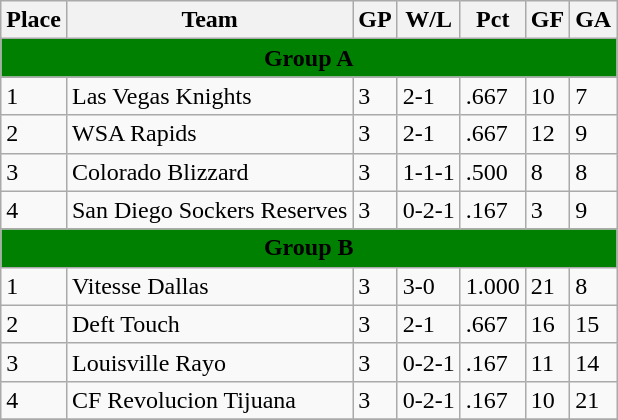<table class="wikitable">
<tr>
<th>Place</th>
<th>Team</th>
<th>GP</th>
<th>W/L</th>
<th>Pct</th>
<th>GF</th>
<th>GA</th>
</tr>
<tr>
<th style=background-color:Green colspan=9><span>Group A</span></th>
</tr>
<tr>
<td>1</td>
<td>Las Vegas Knights</td>
<td>3</td>
<td>2-1</td>
<td>.667</td>
<td>10</td>
<td>7</td>
</tr>
<tr>
<td>2</td>
<td>WSA Rapids</td>
<td>3</td>
<td>2-1</td>
<td>.667</td>
<td>12</td>
<td>9</td>
</tr>
<tr>
<td>3</td>
<td>Colorado Blizzard</td>
<td>3</td>
<td>1-1-1</td>
<td>.500</td>
<td>8</td>
<td>8</td>
</tr>
<tr>
<td>4</td>
<td>San Diego Sockers Reserves</td>
<td>3</td>
<td>0-2-1</td>
<td>.167</td>
<td>3</td>
<td>9</td>
</tr>
<tr>
<th style=background-color:Green colspan=9><span>Group B</span></th>
</tr>
<tr>
<td>1</td>
<td>Vitesse Dallas</td>
<td>3</td>
<td>3-0</td>
<td>1.000</td>
<td>21</td>
<td>8</td>
</tr>
<tr>
<td>2</td>
<td>Deft Touch</td>
<td>3</td>
<td>2-1</td>
<td>.667</td>
<td>16</td>
<td>15</td>
</tr>
<tr>
<td>3</td>
<td>Louisville Rayo</td>
<td>3</td>
<td>0-2-1</td>
<td>.167</td>
<td>11</td>
<td>14</td>
</tr>
<tr>
<td>4</td>
<td>CF Revolucion Tijuana</td>
<td>3</td>
<td>0-2-1</td>
<td>.167</td>
<td>10</td>
<td>21</td>
</tr>
<tr>
</tr>
</table>
